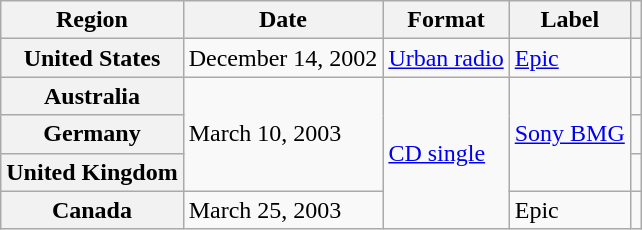<table class="wikitable plainrowheaders">
<tr>
<th scope="col">Region</th>
<th scope="col">Date</th>
<th scope="col">Format</th>
<th scope="col">Label</th>
<th scope="col"></th>
</tr>
<tr>
<th scope="row">United States</th>
<td>December 14, 2002</td>
<td><a href='#'>Urban radio</a></td>
<td><a href='#'>Epic</a></td>
<td></td>
</tr>
<tr>
<th scope="row">Australia</th>
<td rowspan="3">March 10, 2003</td>
<td rowspan="4"><a href='#'>CD single</a></td>
<td rowspan="3"><a href='#'>Sony BMG</a></td>
<td></td>
</tr>
<tr>
<th scope="row">Germany</th>
<td></td>
</tr>
<tr>
<th scope="row">United Kingdom</th>
<td></td>
</tr>
<tr>
<th scope="row">Canada</th>
<td>March 25, 2003</td>
<td>Epic</td>
<td></td>
</tr>
</table>
